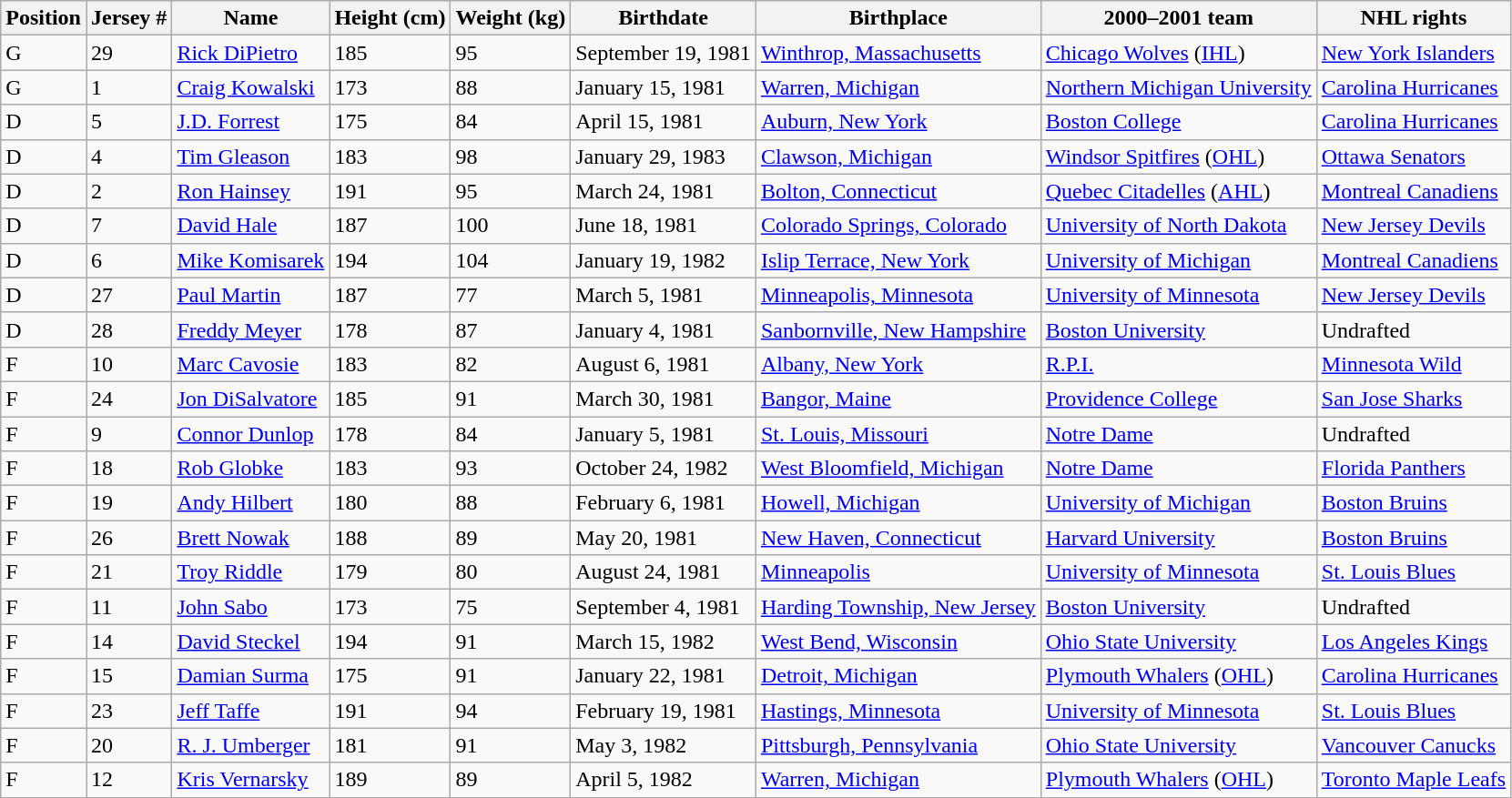<table class="wikitable sortable">
<tr>
<th>Position</th>
<th>Jersey #</th>
<th>Name</th>
<th>Height (cm)</th>
<th>Weight (kg)</th>
<th>Birthdate</th>
<th>Birthplace</th>
<th>2000–2001 team</th>
<th>NHL rights</th>
</tr>
<tr>
<td>G</td>
<td>29</td>
<td><a href='#'>Rick DiPietro</a></td>
<td>185</td>
<td>95</td>
<td>September 19, 1981</td>
<td><a href='#'>Winthrop, Massachusetts</a></td>
<td><a href='#'>Chicago Wolves</a> (<a href='#'>IHL</a>)</td>
<td><a href='#'>New York Islanders</a></td>
</tr>
<tr>
<td>G</td>
<td>1</td>
<td><a href='#'>Craig Kowalski</a></td>
<td>173</td>
<td>88</td>
<td>January 15, 1981</td>
<td><a href='#'>Warren, Michigan</a></td>
<td><a href='#'>Northern Michigan University</a></td>
<td><a href='#'>Carolina Hurricanes</a></td>
</tr>
<tr>
<td>D</td>
<td>5</td>
<td><a href='#'>J.D. Forrest</a></td>
<td>175</td>
<td>84</td>
<td>April 15, 1981</td>
<td><a href='#'>Auburn, New York</a></td>
<td><a href='#'>Boston College</a></td>
<td><a href='#'>Carolina Hurricanes</a></td>
</tr>
<tr>
<td>D</td>
<td>4</td>
<td><a href='#'>Tim Gleason</a></td>
<td>183</td>
<td>98</td>
<td>January 29, 1983</td>
<td><a href='#'>Clawson, Michigan</a></td>
<td><a href='#'>Windsor Spitfires</a> (<a href='#'>OHL</a>)</td>
<td><a href='#'>Ottawa Senators</a></td>
</tr>
<tr>
<td>D</td>
<td>2</td>
<td><a href='#'>Ron Hainsey</a></td>
<td>191</td>
<td>95</td>
<td>March 24, 1981</td>
<td><a href='#'>Bolton, Connecticut</a></td>
<td><a href='#'>Quebec Citadelles</a> (<a href='#'>AHL</a>)</td>
<td><a href='#'>Montreal Canadiens</a></td>
</tr>
<tr>
<td>D</td>
<td>7</td>
<td><a href='#'>David Hale</a></td>
<td>187</td>
<td>100</td>
<td>June 18, 1981</td>
<td><a href='#'>Colorado Springs, Colorado</a></td>
<td><a href='#'>University of North Dakota</a></td>
<td><a href='#'>New Jersey Devils</a></td>
</tr>
<tr>
<td>D</td>
<td>6</td>
<td><a href='#'>Mike Komisarek</a></td>
<td>194</td>
<td>104</td>
<td>January 19, 1982</td>
<td><a href='#'>Islip Terrace, New York</a></td>
<td><a href='#'>University of Michigan</a></td>
<td><a href='#'>Montreal Canadiens</a></td>
</tr>
<tr>
<td>D</td>
<td>27</td>
<td><a href='#'>Paul Martin</a></td>
<td>187</td>
<td>77</td>
<td>March 5, 1981</td>
<td><a href='#'>Minneapolis, Minnesota</a></td>
<td><a href='#'>University of Minnesota</a></td>
<td><a href='#'>New Jersey Devils</a></td>
</tr>
<tr>
<td>D</td>
<td>28</td>
<td><a href='#'>Freddy Meyer</a></td>
<td>178</td>
<td>87</td>
<td>January 4, 1981</td>
<td><a href='#'>Sanbornville, New Hampshire</a></td>
<td><a href='#'>Boston University</a></td>
<td>Undrafted</td>
</tr>
<tr>
<td>F</td>
<td>10</td>
<td><a href='#'>Marc Cavosie</a></td>
<td>183</td>
<td>82</td>
<td>August 6, 1981</td>
<td><a href='#'>Albany, New York</a></td>
<td><a href='#'>R.P.I.</a></td>
<td><a href='#'>Minnesota Wild</a></td>
</tr>
<tr>
<td>F</td>
<td>24</td>
<td><a href='#'>Jon DiSalvatore</a></td>
<td>185</td>
<td>91</td>
<td>March 30, 1981</td>
<td><a href='#'>Bangor, Maine</a></td>
<td><a href='#'>Providence College</a></td>
<td><a href='#'>San Jose Sharks</a></td>
</tr>
<tr>
<td>F</td>
<td>9</td>
<td><a href='#'>Connor Dunlop</a></td>
<td>178</td>
<td>84</td>
<td>January 5, 1981</td>
<td><a href='#'>St. Louis, Missouri</a></td>
<td><a href='#'>Notre Dame</a></td>
<td>Undrafted</td>
</tr>
<tr>
<td>F</td>
<td>18</td>
<td><a href='#'>Rob Globke</a></td>
<td>183</td>
<td>93</td>
<td>October 24, 1982</td>
<td><a href='#'>West Bloomfield, Michigan</a></td>
<td><a href='#'>Notre Dame</a></td>
<td><a href='#'>Florida Panthers</a></td>
</tr>
<tr>
<td>F</td>
<td>19</td>
<td><a href='#'>Andy Hilbert</a></td>
<td>180</td>
<td>88</td>
<td>February 6, 1981</td>
<td><a href='#'>Howell, Michigan</a></td>
<td><a href='#'>University of Michigan</a></td>
<td><a href='#'>Boston Bruins</a></td>
</tr>
<tr>
<td>F</td>
<td>26</td>
<td><a href='#'>Brett Nowak</a></td>
<td>188</td>
<td>89</td>
<td>May 20, 1981</td>
<td><a href='#'>New Haven, Connecticut</a></td>
<td><a href='#'>Harvard University</a></td>
<td><a href='#'>Boston Bruins</a></td>
</tr>
<tr>
<td>F</td>
<td>21</td>
<td><a href='#'>Troy Riddle</a></td>
<td>179</td>
<td>80</td>
<td>August 24, 1981</td>
<td><a href='#'>Minneapolis</a></td>
<td><a href='#'>University of Minnesota</a></td>
<td><a href='#'>St. Louis Blues</a></td>
</tr>
<tr>
<td>F</td>
<td>11</td>
<td><a href='#'>John Sabo</a></td>
<td>173</td>
<td>75</td>
<td>September 4, 1981</td>
<td><a href='#'>Harding Township, New Jersey</a></td>
<td><a href='#'>Boston University</a></td>
<td>Undrafted</td>
</tr>
<tr>
<td>F</td>
<td>14</td>
<td><a href='#'>David Steckel</a></td>
<td>194</td>
<td>91</td>
<td>March 15, 1982</td>
<td><a href='#'>West Bend, Wisconsin</a></td>
<td><a href='#'>Ohio State University</a></td>
<td><a href='#'>Los Angeles Kings</a></td>
</tr>
<tr>
<td>F</td>
<td>15</td>
<td><a href='#'>Damian Surma</a></td>
<td>175</td>
<td>91</td>
<td>January 22, 1981</td>
<td><a href='#'>Detroit, Michigan</a></td>
<td><a href='#'>Plymouth Whalers</a> (<a href='#'>OHL</a>)</td>
<td><a href='#'>Carolina Hurricanes</a></td>
</tr>
<tr>
<td>F</td>
<td>23</td>
<td><a href='#'>Jeff Taffe</a></td>
<td>191</td>
<td>94</td>
<td>February 19, 1981</td>
<td><a href='#'>Hastings, Minnesota</a></td>
<td><a href='#'>University of Minnesota</a></td>
<td><a href='#'>St. Louis Blues</a></td>
</tr>
<tr>
<td>F</td>
<td>20</td>
<td><a href='#'>R. J. Umberger</a></td>
<td>181</td>
<td>91</td>
<td>May 3, 1982</td>
<td><a href='#'>Pittsburgh, Pennsylvania</a></td>
<td><a href='#'>Ohio State University</a></td>
<td><a href='#'>Vancouver Canucks</a></td>
</tr>
<tr>
<td>F</td>
<td>12</td>
<td><a href='#'>Kris Vernarsky</a></td>
<td>189</td>
<td>89</td>
<td>April 5, 1982</td>
<td><a href='#'>Warren, Michigan</a></td>
<td><a href='#'>Plymouth Whalers</a> (<a href='#'>OHL</a>)</td>
<td><a href='#'>Toronto Maple Leafs</a></td>
</tr>
</table>
